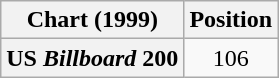<table class="wikitable plainrowheaders" style="text-align:center">
<tr>
<th scope="col">Chart (1999)</th>
<th scope="col">Position</th>
</tr>
<tr>
<th scope="row">US <em>Billboard</em> 200</th>
<td>106</td>
</tr>
</table>
